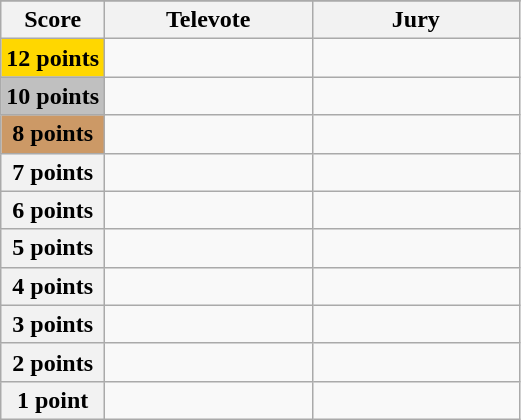<table class="wikitable">
<tr>
</tr>
<tr>
<th scope="col" width="20%">Score</th>
<th scope="col" width="40%">Televote</th>
<th scope="col" width="40%">Jury</th>
</tr>
<tr>
<th scope="row" style="background:gold">12 points</th>
<td></td>
<td></td>
</tr>
<tr>
<th scope="row" style="background:silver">10 points</th>
<td></td>
<td></td>
</tr>
<tr>
<th scope="row" style="background:#CC9966">8 points</th>
<td></td>
<td></td>
</tr>
<tr>
<th scope="row">7 points</th>
<td></td>
<td></td>
</tr>
<tr>
<th scope="row">6 points</th>
<td></td>
<td></td>
</tr>
<tr>
<th scope="row">5 points</th>
<td></td>
<td></td>
</tr>
<tr>
<th scope="row">4 points</th>
<td></td>
<td></td>
</tr>
<tr>
<th scope="row">3 points</th>
<td></td>
<td></td>
</tr>
<tr>
<th scope="row">2 points</th>
<td></td>
<td></td>
</tr>
<tr>
<th scope="row">1 point</th>
<td></td>
<td></td>
</tr>
</table>
